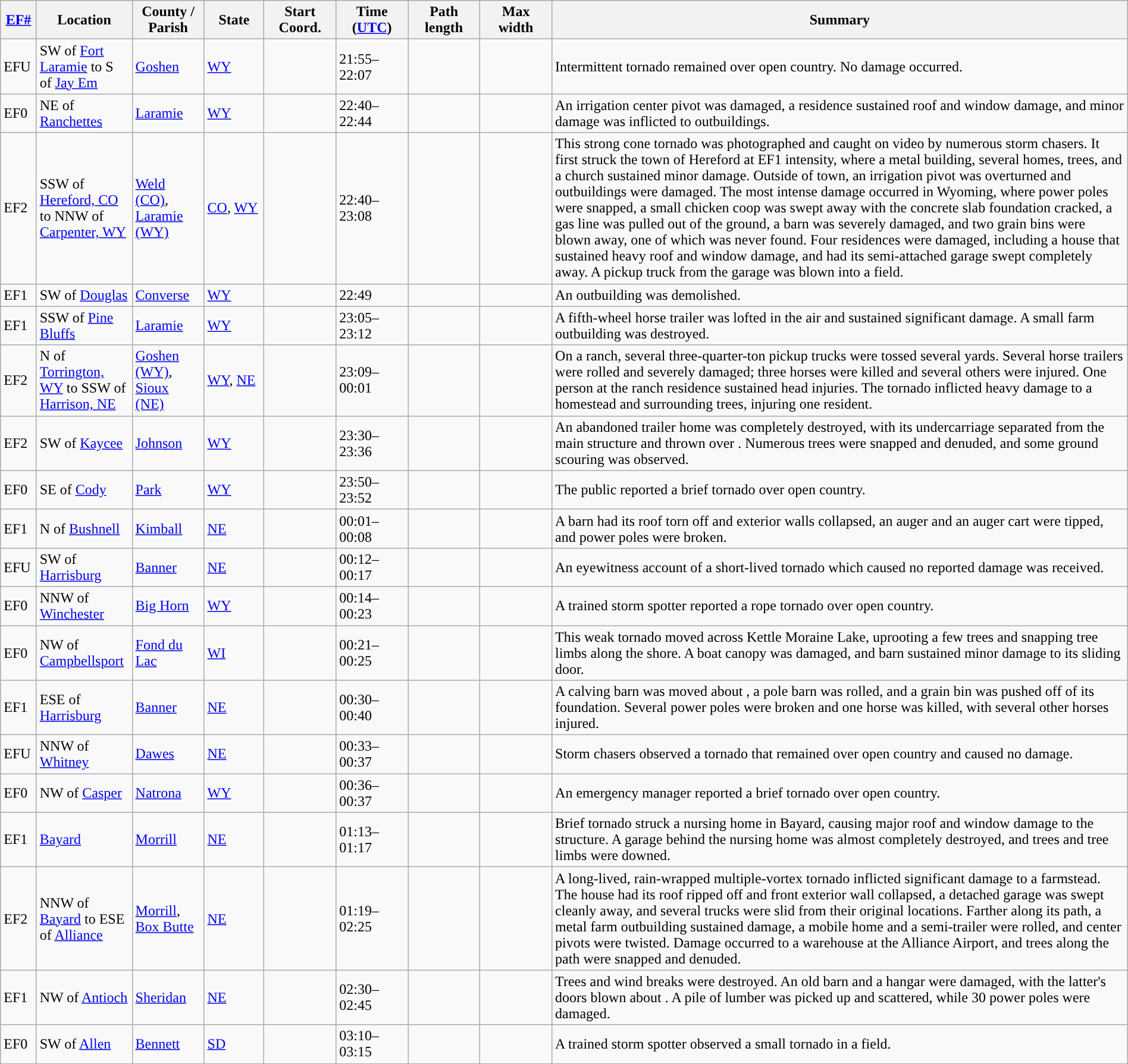<table class="wikitable sortable" style="width:100%;">
<tr>
<th scope="col"  style="width:3%; text-align:center;"><a href='#'>EF#</a></th>
<th scope="col"  style="width:7%; text-align:center;" class="unsortable">Location</th>
<th scope="col"  style="width:6%; text-align:center;" class="unsortable">County / Parish</th>
<th scope="col"  style="width:5%; text-align:center;">State</th>
<th scope="col"  style="width:6%; text-align:center;">Start Coord.</th>
<th scope="col"  style="width:6%; text-align:center;">Time (<a href='#'>UTC</a>)</th>
<th scope="col"  style="width:6%; text-align:center;">Path length</th>
<th scope="col"  style="width:6%; text-align:center;">Max width</th>
<th scope="col" class="unsortable" style="width:48%; text-align:center;">Summary</th>
</tr>
<tr>
<td>EFU</td>
<td>SW of <a href='#'>Fort Laramie</a> to S of <a href='#'>Jay Em</a></td>
<td><a href='#'>Goshen</a></td>
<td><a href='#'>WY</a></td>
<td></td>
<td>21:55–22:07</td>
<td></td>
<td></td>
<td>Intermittent tornado remained over open country. No damage occurred.</td>
</tr>
<tr>
<td>EF0</td>
<td>NE of <a href='#'>Ranchettes</a></td>
<td><a href='#'>Laramie</a></td>
<td><a href='#'>WY</a></td>
<td></td>
<td>22:40–22:44</td>
<td></td>
<td></td>
<td>An irrigation center pivot was damaged, a residence sustained roof and window damage, and minor damage was inflicted to outbuildings.</td>
</tr>
<tr>
<td>EF2</td>
<td>SSW of <a href='#'>Hereford, CO</a> to NNW of <a href='#'>Carpenter, WY</a></td>
<td><a href='#'>Weld (CO)</a>, <a href='#'>Laramie (WY)</a></td>
<td><a href='#'>CO</a>, <a href='#'>WY</a></td>
<td></td>
<td>22:40–23:08</td>
<td></td>
<td></td>
<td>This strong cone tornado was photographed and caught on video by numerous storm chasers. It first struck the town of Hereford at EF1 intensity, where a metal building, several homes, trees, and a church sustained minor damage. Outside of town, an irrigation pivot was overturned and outbuildings were damaged. The most intense damage occurred in Wyoming, where power poles were snapped, a small chicken coop was swept away with the concrete slab foundation cracked, a gas line was pulled out of the ground, a barn was severely damaged, and two grain bins were blown away, one of which was never found. Four residences were damaged, including a house that sustained heavy roof and window damage, and had its semi-attached garage swept completely away. A pickup truck from the garage was blown  into a field.</td>
</tr>
<tr>
<td>EF1</td>
<td>SW of <a href='#'>Douglas</a></td>
<td><a href='#'>Converse</a></td>
<td><a href='#'>WY</a></td>
<td></td>
<td>22:49</td>
<td></td>
<td></td>
<td>An outbuilding was demolished.</td>
</tr>
<tr>
<td>EF1</td>
<td>SSW of <a href='#'>Pine Bluffs</a></td>
<td><a href='#'>Laramie</a></td>
<td><a href='#'>WY</a></td>
<td></td>
<td>23:05–23:12</td>
<td></td>
<td></td>
<td>A fifth-wheel horse trailer was lofted in the air and sustained significant damage. A small farm outbuilding was destroyed.</td>
</tr>
<tr>
<td>EF2</td>
<td>N of <a href='#'>Torrington, WY</a> to SSW of <a href='#'>Harrison, NE</a></td>
<td><a href='#'>Goshen (WY)</a>, <a href='#'>Sioux (NE)</a></td>
<td><a href='#'>WY</a>, <a href='#'>NE</a></td>
<td></td>
<td>23:09–00:01</td>
<td></td>
<td></td>
<td>On a ranch, several three-quarter-ton pickup trucks were tossed several yards. Several horse trailers were rolled  and severely damaged; three horses were killed and several others were injured. One person at the ranch residence sustained head injuries. The tornado inflicted heavy damage to a homestead and surrounding trees, injuring one resident.</td>
</tr>
<tr>
<td>EF2</td>
<td>SW of <a href='#'>Kaycee</a></td>
<td><a href='#'>Johnson</a></td>
<td><a href='#'>WY</a></td>
<td></td>
<td>23:30–23:36</td>
<td></td>
<td></td>
<td>An abandoned trailer home was completely destroyed, with its undercarriage separated from the main structure and thrown over . Numerous trees were snapped and denuded, and some ground scouring was observed.</td>
</tr>
<tr>
<td>EF0</td>
<td>SE of <a href='#'>Cody</a></td>
<td><a href='#'>Park</a></td>
<td><a href='#'>WY</a></td>
<td></td>
<td>23:50–23:52</td>
<td></td>
<td></td>
<td>The public reported a brief tornado over open country.</td>
</tr>
<tr>
<td>EF1</td>
<td>N of <a href='#'>Bushnell</a></td>
<td><a href='#'>Kimball</a></td>
<td><a href='#'>NE</a></td>
<td></td>
<td>00:01–00:08</td>
<td></td>
<td></td>
<td>A barn had its roof torn off and exterior walls collapsed, an auger and an auger cart were tipped, and power poles were broken.</td>
</tr>
<tr>
<td>EFU</td>
<td>SW of <a href='#'>Harrisburg</a></td>
<td><a href='#'>Banner</a></td>
<td><a href='#'>NE</a></td>
<td></td>
<td>00:12–00:17</td>
<td></td>
<td></td>
<td>An eyewitness account of a short-lived tornado which caused no reported damage was received.</td>
</tr>
<tr>
<td>EF0</td>
<td>NNW of <a href='#'>Winchester</a></td>
<td><a href='#'>Big Horn</a></td>
<td><a href='#'>WY</a></td>
<td></td>
<td>00:14–00:23</td>
<td></td>
<td></td>
<td>A trained storm spotter reported a rope tornado over open country.</td>
</tr>
<tr>
<td>EF0</td>
<td>NW of <a href='#'>Campbellsport</a></td>
<td><a href='#'>Fond du Lac</a></td>
<td><a href='#'>WI</a></td>
<td></td>
<td>00:21–00:25</td>
<td></td>
<td></td>
<td>This weak tornado moved across Kettle Moraine Lake, uprooting a few trees and snapping tree limbs along the shore. A boat canopy was damaged, and barn sustained minor damage to its sliding door.</td>
</tr>
<tr>
<td>EF1</td>
<td>ESE of <a href='#'>Harrisburg</a></td>
<td><a href='#'>Banner</a></td>
<td><a href='#'>NE</a></td>
<td></td>
<td>00:30–00:40</td>
<td></td>
<td></td>
<td>A calving barn was moved about , a pole barn was rolled, and a grain bin was pushed off of its foundation. Several power poles were broken and one horse was killed, with several other horses injured.</td>
</tr>
<tr>
<td>EFU</td>
<td>NNW of <a href='#'>Whitney</a></td>
<td><a href='#'>Dawes</a></td>
<td><a href='#'>NE</a></td>
<td></td>
<td>00:33–00:37</td>
<td></td>
<td></td>
<td>Storm chasers observed a tornado that remained over open country and caused no damage.</td>
</tr>
<tr>
<td>EF0</td>
<td>NW of <a href='#'>Casper</a></td>
<td><a href='#'>Natrona</a></td>
<td><a href='#'>WY</a></td>
<td></td>
<td>00:36–00:37</td>
<td></td>
<td></td>
<td>An emergency manager reported a brief tornado over open country.</td>
</tr>
<tr>
<td>EF1</td>
<td><a href='#'>Bayard</a></td>
<td><a href='#'>Morrill</a></td>
<td><a href='#'>NE</a></td>
<td></td>
<td>01:13–01:17</td>
<td></td>
<td></td>
<td>Brief tornado struck a nursing home in Bayard, causing major roof and window damage to the structure. A garage behind the nursing home was almost completely destroyed, and trees and tree limbs were downed.</td>
</tr>
<tr>
<td>EF2</td>
<td>NNW of <a href='#'>Bayard</a> to ESE of <a href='#'>Alliance</a></td>
<td><a href='#'>Morrill</a>, <a href='#'>Box Butte</a></td>
<td><a href='#'>NE</a></td>
<td></td>
<td>01:19–02:25</td>
<td></td>
<td></td>
<td>A long-lived, rain-wrapped multiple-vortex tornado inflicted significant damage to a farmstead. The house had its roof ripped off and front exterior wall collapsed, a detached garage was swept cleanly away, and several trucks were slid from their original locations. Farther along its path, a metal farm outbuilding sustained damage, a mobile home and a semi-trailer were rolled, and center pivots were twisted. Damage occurred to a warehouse at the Alliance Airport, and trees along the path were snapped and denuded.</td>
</tr>
<tr>
<td>EF1</td>
<td>NW of <a href='#'>Antioch</a></td>
<td><a href='#'>Sheridan</a></td>
<td><a href='#'>NE</a></td>
<td></td>
<td>02:30–02:45</td>
<td></td>
<td></td>
<td>Trees and wind breaks were destroyed. An old barn and a hangar were damaged, with the latter's doors blown about . A pile of lumber was picked up and scattered, while 30 power poles were damaged.</td>
</tr>
<tr>
<td>EF0</td>
<td>SW of <a href='#'>Allen</a></td>
<td><a href='#'>Bennett</a></td>
<td><a href='#'>SD</a></td>
<td></td>
<td>03:10–03:15</td>
<td></td>
<td></td>
<td>A trained storm spotter observed a small tornado in a field.</td>
</tr>
<tr>
</tr>
</table>
